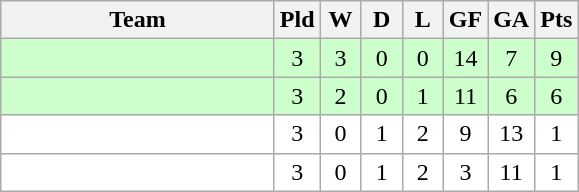<table class="wikitable" style="text-align: center;">
<tr>
<th width="175">Team</th>
<th width="20">Pld</th>
<th width="20">W</th>
<th width="20">D</th>
<th width="20">L</th>
<th width="20">GF</th>
<th width="20">GA</th>
<th width="20">Pts</th>
</tr>
<tr bgcolor="#ccffcc">
<td style="text-align:left;"></td>
<td>3</td>
<td>3</td>
<td>0</td>
<td>0</td>
<td>14</td>
<td>7</td>
<td>9</td>
</tr>
<tr align=center style="background:#ccffcc;">
<td style="text-align:left;"></td>
<td>3</td>
<td>2</td>
<td>0</td>
<td>1</td>
<td>11</td>
<td>6</td>
<td>6</td>
</tr>
<tr align=center style="background:#ffffff;">
<td style="text-align:left;"></td>
<td>3</td>
<td>0</td>
<td>1</td>
<td>2</td>
<td>9</td>
<td>13</td>
<td>1</td>
</tr>
<tr align=center style="background:#ffffff;">
<td style="text-align:left;"></td>
<td>3</td>
<td>0</td>
<td>1</td>
<td>2</td>
<td>3</td>
<td>11</td>
<td>1</td>
</tr>
</table>
